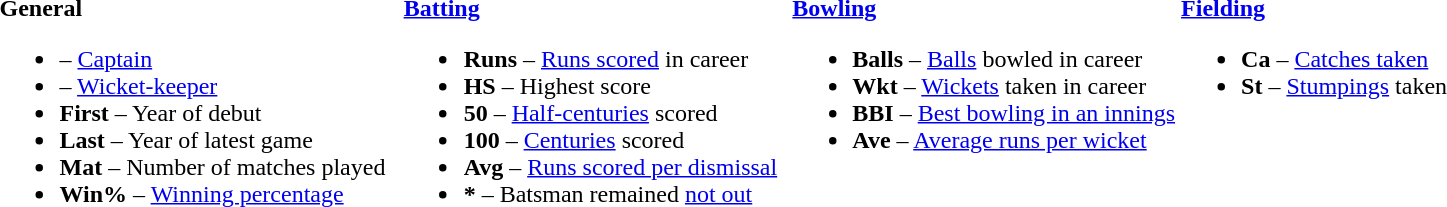<table>
<tr>
<td valign="top" style="width:26%"><br><strong>General</strong><ul><li> – <a href='#'>Captain</a></li><li> – <a href='#'>Wicket-keeper</a></li><li><strong>First</strong> – Year of debut</li><li><strong>Last</strong> – Year of latest game</li><li><strong>Mat</strong> – Number of matches played</li><li><strong>Win%</strong> – <a href='#'>Winning percentage</a></li></ul></td>
<td valign="top" style="width:25%"><br><strong><a href='#'>Batting</a></strong><ul><li><strong>Runs</strong> – <a href='#'>Runs scored</a> in career</li><li><strong>HS</strong> – Highest score</li><li><strong>50</strong> – <a href='#'>Half-centuries</a> scored</li><li><strong>100</strong> – <a href='#'>Centuries</a> scored</li><li><strong>Avg</strong> – <a href='#'>Runs scored per dismissal</a></li><li><strong>*</strong> – Batsman remained <a href='#'>not out</a></li></ul></td>
<td valign="top" style="width:25%"><br><strong><a href='#'>Bowling</a></strong><ul><li><strong>Balls</strong> – <a href='#'>Balls</a> bowled in career</li><li><strong>Wkt</strong> – <a href='#'>Wickets</a> taken in career</li><li><strong>BBI</strong> – <a href='#'>Best bowling in an innings</a></li><li><strong>Ave</strong> – <a href='#'>Average runs per wicket</a></li></ul></td>
<td valign="top" style="width:24%"><br><strong><a href='#'>Fielding</a></strong><ul><li><strong>Ca</strong> – <a href='#'>Catches taken</a></li><li><strong>St</strong> – <a href='#'>Stumpings</a> taken</li></ul></td>
</tr>
</table>
